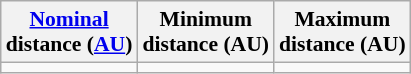<table class="wikitable" style="font-size: 0.9em;">
<tr>
<th><a href='#'>Nominal</a><br>distance (<a href='#'>AU</a>)</th>
<th>Minimum<br>distance (AU)</th>
<th>Maximum<br>distance (AU)</th>
</tr>
<tr>
<td></td>
<td></td>
<td></td>
</tr>
</table>
